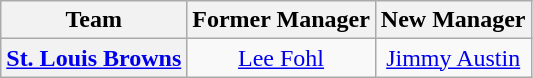<table class="wikitable plainrowheaders" style="text-align:center;">
<tr>
<th>Team</th>
<th>Former Manager</th>
<th>New Manager</th>
</tr>
<tr>
<th scope="row" style="text-align:center;"><a href='#'>St. Louis Browns</a></th>
<td><a href='#'>Lee Fohl</a></td>
<td><a href='#'>Jimmy Austin</a></td>
</tr>
</table>
